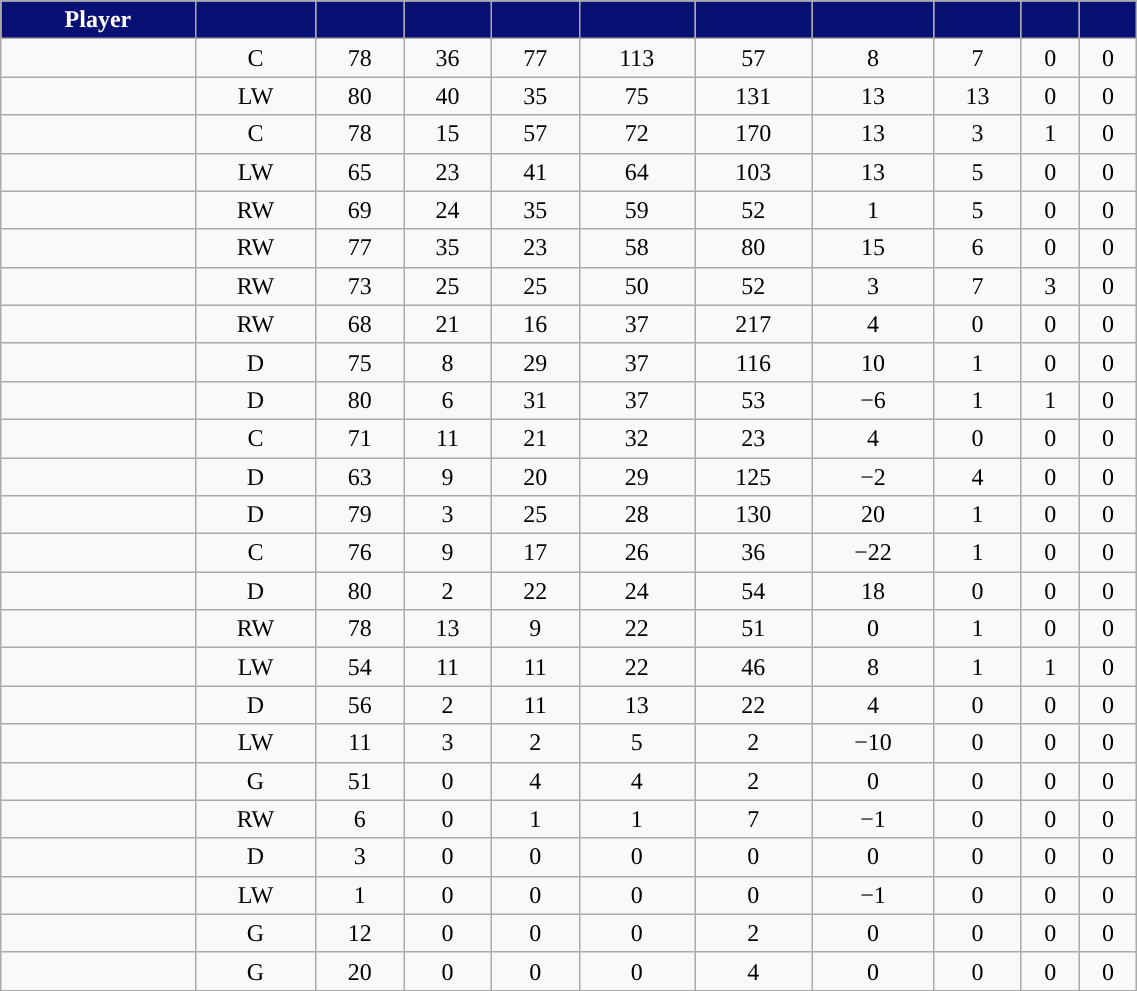<table class="wikitable sortable" style="width:60%; text-align:center;">
<tr align=center>
<th style="color:white; background:#081073; ">Player</th>
<th style="color:white; background:#081073; "></th>
<th style="color:white; background:#081073; "></th>
<th style="color:white;background:#081073; "></th>
<th style="color:white;background:#081073; "></th>
<th style="color:white;background:#081073; "></th>
<th style="color:white;background:#081073; "></th>
<th style="color:white; background:#081073; "></th>
<th style="color:white;background:#081073; "></th>
<th style="color:white;background:#081073; "></th>
<th style="color:white;background:#081073; "></th>
</tr>
<tr>
<td align="right"></td>
<td>C</td>
<td>78</td>
<td>36</td>
<td>77</td>
<td>113</td>
<td>57</td>
<td>8</td>
<td>7</td>
<td>0</td>
<td>0</td>
</tr>
<tr align="center">
<td align="right"></td>
<td>LW</td>
<td>80</td>
<td>40</td>
<td>35</td>
<td>75</td>
<td>131</td>
<td>13</td>
<td>13</td>
<td>0</td>
<td>0</td>
</tr>
<tr align="center">
<td align="right"></td>
<td>C</td>
<td>78</td>
<td>15</td>
<td>57</td>
<td>72</td>
<td>170</td>
<td>13</td>
<td>3</td>
<td>1</td>
<td>0</td>
</tr>
<tr align="center">
<td align="right"></td>
<td>LW</td>
<td>65</td>
<td>23</td>
<td>41</td>
<td>64</td>
<td>103</td>
<td>13</td>
<td>5</td>
<td>0</td>
<td>0</td>
</tr>
<tr align="center">
<td align="right"></td>
<td>RW</td>
<td>69</td>
<td>24</td>
<td>35</td>
<td>59</td>
<td>52</td>
<td>1</td>
<td>5</td>
<td>0</td>
<td>0</td>
</tr>
<tr align="center">
<td align="right"></td>
<td>RW</td>
<td>77</td>
<td>35</td>
<td>23</td>
<td>58</td>
<td>80</td>
<td>15</td>
<td>6</td>
<td>0</td>
<td>0</td>
</tr>
<tr align="center">
<td align="right"></td>
<td>RW</td>
<td>73</td>
<td>25</td>
<td>25</td>
<td>50</td>
<td>52</td>
<td>3</td>
<td>7</td>
<td>3</td>
<td>0</td>
</tr>
<tr align="center">
<td align="right"></td>
<td>RW</td>
<td>68</td>
<td>21</td>
<td>16</td>
<td>37</td>
<td>217</td>
<td>4</td>
<td>0</td>
<td>0</td>
<td>0</td>
</tr>
<tr align="center">
<td align="right"></td>
<td>D</td>
<td>75</td>
<td>8</td>
<td>29</td>
<td>37</td>
<td>116</td>
<td>10</td>
<td>1</td>
<td>0</td>
<td>0</td>
</tr>
<tr align="center">
<td align="right"></td>
<td>D</td>
<td>80</td>
<td>6</td>
<td>31</td>
<td>37</td>
<td>53</td>
<td>−6</td>
<td>1</td>
<td>1</td>
<td>0</td>
</tr>
<tr align="center">
<td align="right"></td>
<td>C</td>
<td>71</td>
<td>11</td>
<td>21</td>
<td>32</td>
<td>23</td>
<td>4</td>
<td>0</td>
<td>0</td>
<td>0</td>
</tr>
<tr align="center">
<td align="right"></td>
<td>D</td>
<td>63</td>
<td>9</td>
<td>20</td>
<td>29</td>
<td>125</td>
<td>−2</td>
<td>4</td>
<td>0</td>
<td>0</td>
</tr>
<tr align="center">
<td align="right"></td>
<td>D</td>
<td>79</td>
<td>3</td>
<td>25</td>
<td>28</td>
<td>130</td>
<td>20</td>
<td>1</td>
<td>0</td>
<td>0</td>
</tr>
<tr align="center">
<td align="right"></td>
<td>C</td>
<td>76</td>
<td>9</td>
<td>17</td>
<td>26</td>
<td>36</td>
<td>−22</td>
<td>1</td>
<td>0</td>
<td>0</td>
</tr>
<tr align="center">
<td align="right"></td>
<td>D</td>
<td>80</td>
<td>2</td>
<td>22</td>
<td>24</td>
<td>54</td>
<td>18</td>
<td>0</td>
<td>0</td>
<td>0</td>
</tr>
<tr align="center">
<td align="right"></td>
<td>RW</td>
<td>78</td>
<td>13</td>
<td>9</td>
<td>22</td>
<td>51</td>
<td>0</td>
<td>1</td>
<td>0</td>
<td>0</td>
</tr>
<tr align="center">
<td align="right"></td>
<td>LW</td>
<td>54</td>
<td>11</td>
<td>11</td>
<td>22</td>
<td>46</td>
<td>8</td>
<td>1</td>
<td>1</td>
<td>0</td>
</tr>
<tr align="center">
<td align="right"></td>
<td>D</td>
<td>56</td>
<td>2</td>
<td>11</td>
<td>13</td>
<td>22</td>
<td>4</td>
<td>0</td>
<td>0</td>
<td>0</td>
</tr>
<tr align="center">
<td align="right"></td>
<td>LW</td>
<td>11</td>
<td>3</td>
<td>2</td>
<td>5</td>
<td>2</td>
<td>−10</td>
<td>0</td>
<td>0</td>
<td>0</td>
</tr>
<tr align="center">
<td align="right"></td>
<td>G</td>
<td>51</td>
<td>0</td>
<td>4</td>
<td>4</td>
<td>2</td>
<td>0</td>
<td>0</td>
<td>0</td>
<td>0</td>
</tr>
<tr align="center">
<td align="right"></td>
<td>RW</td>
<td>6</td>
<td>0</td>
<td>1</td>
<td>1</td>
<td>7</td>
<td>−1</td>
<td>0</td>
<td>0</td>
<td>0</td>
</tr>
<tr align="center">
<td align="right"></td>
<td>D</td>
<td>3</td>
<td>0</td>
<td>0</td>
<td>0</td>
<td>0</td>
<td>0</td>
<td>0</td>
<td>0</td>
<td>0</td>
</tr>
<tr align="center">
<td align="right"></td>
<td>LW</td>
<td>1</td>
<td>0</td>
<td>0</td>
<td>0</td>
<td>0</td>
<td>−1</td>
<td>0</td>
<td>0</td>
<td>0</td>
</tr>
<tr align="center">
<td align="right"></td>
<td>G</td>
<td>12</td>
<td>0</td>
<td>0</td>
<td>0</td>
<td>2</td>
<td>0</td>
<td>0</td>
<td>0</td>
<td>0</td>
</tr>
<tr align="center">
<td align="right"></td>
<td>G</td>
<td>20</td>
<td>0</td>
<td>0</td>
<td>0</td>
<td>4</td>
<td>0</td>
<td>0</td>
<td>0</td>
<td>0</td>
</tr>
</table>
